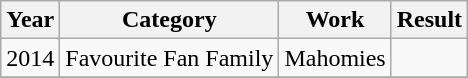<table class="wikitable">
<tr>
<th>Year</th>
<th>Category</th>
<th>Work</th>
<th>Result</th>
</tr>
<tr>
<td>2014</td>
<td>Favourite Fan Family</td>
<td>Mahomies</td>
<td></td>
</tr>
<tr>
</tr>
</table>
